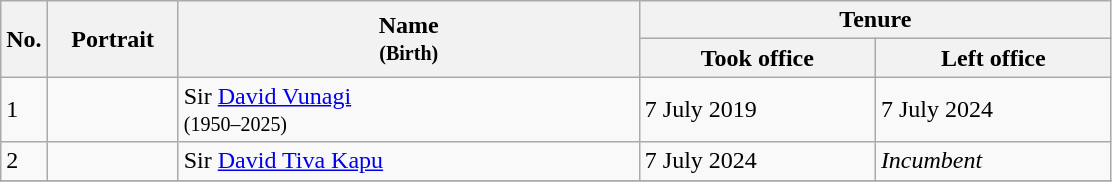<table class="wikitable">
<tr>
<th scope="col" style="width:20px;" rowspan="2">No.</th>
<th scope="col" style="width:80px;" rowspan="2">Portrait</th>
<th scope="col" style="width:300px;" rowspan="2">Name<br><small>(Birth)</small></th>
<th scope="col" style="width:300px;" colspan="2">Tenure</th>
</tr>
<tr>
<th scope="col" style="width:150px;">Took office</th>
<th scope="col" style="width:150px;">Left office</th>
</tr>
<tr>
<td>1</td>
<td style="text-align: center;"></td>
<td>Sir <a href='#'>David Vunagi</a><br><small>(1950–2025)</small></td>
<td>7 July 2019</td>
<td>7 July 2024</td>
</tr>
<tr>
<td>2</td>
<td style="text-align: center;"></td>
<td>Sir <a href='#'>David Tiva Kapu</a><br></td>
<td>7 July 2024</td>
<td><em>Incumbent</em></td>
</tr>
<tr>
</tr>
</table>
